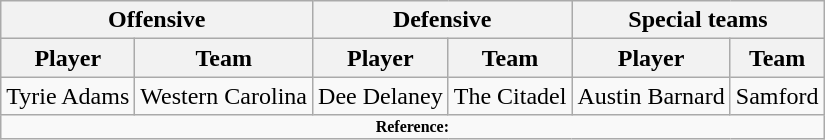<table class="wikitable" border="1">
<tr>
<th colspan="2">Offensive</th>
<th colspan="2">Defensive</th>
<th colspan="2">Special teams</th>
</tr>
<tr>
<th>Player</th>
<th>Team</th>
<th>Player</th>
<th>Team</th>
<th>Player</th>
<th>Team</th>
</tr>
<tr>
<td>Tyrie Adams</td>
<td>Western Carolina</td>
<td>Dee Delaney</td>
<td>The Citadel</td>
<td>Austin Barnard</td>
<td>Samford</td>
</tr>
<tr>
<td colspan="8" style="font-size: 8pt" align="center"><strong>Reference: </strong></td>
</tr>
</table>
